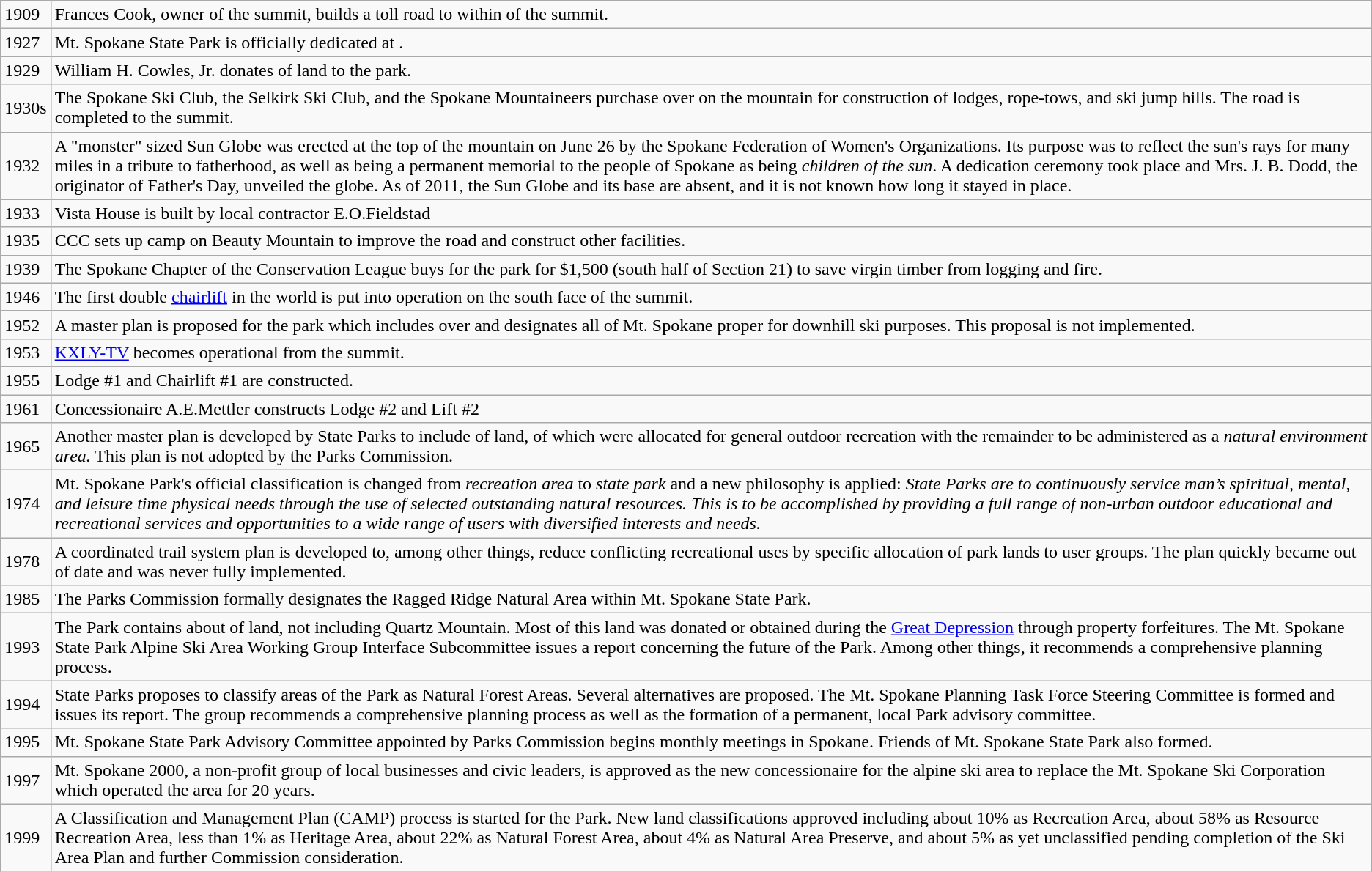<table class="wikitable">
<tr>
<td>1909</td>
<td>Frances Cook, owner of the summit, builds a toll road to within  of the summit.</td>
</tr>
<tr>
<td>1927</td>
<td>Mt. Spokane State Park is officially dedicated  at .</td>
</tr>
<tr>
<td>1929</td>
<td>William H. Cowles, Jr. donates  of land to the park.</td>
</tr>
<tr>
<td>1930s</td>
<td>The Spokane Ski Club, the Selkirk Ski Club, and the Spokane Mountaineers purchase over  on the mountain for construction of lodges, rope-tows, and ski jump hills. The road is completed to the summit.</td>
</tr>
<tr>
<td>1932</td>
<td>A "monster" sized Sun Globe was erected at the top of the mountain on June 26 by the Spokane Federation of Women's Organizations. Its purpose was to reflect the sun's rays for many miles in a tribute to fatherhood, as well as being a permanent memorial to the people of Spokane as being <em>children of the sun</em>. A dedication ceremony took place and Mrs. J. B. Dodd, the originator of Father's Day, unveiled the globe. As of 2011, the Sun Globe and its base are absent, and it is not known how long it stayed in place.</td>
</tr>
<tr>
<td>1933</td>
<td>Vista House is built by local contractor E.O.Fieldstad</td>
</tr>
<tr>
<td>1935</td>
<td>CCC sets up camp on Beauty Mountain to improve the road and construct other facilities.</td>
</tr>
<tr>
<td>1939</td>
<td>The Spokane Chapter of the Conservation League buys  for the park for $1,500 (south half of Section 21) to save virgin timber from logging and fire.</td>
</tr>
<tr>
<td>1946</td>
<td>The first double <a href='#'>chairlift</a> in the world is put into operation on the south face of the summit. </td>
</tr>
<tr>
<td>1952</td>
<td>A master plan is proposed for the park which includes over  and designates all of Mt. Spokane proper for downhill ski purposes.  This proposal is not implemented.</td>
</tr>
<tr>
<td>1953</td>
<td><a href='#'>KXLY-TV</a> becomes operational from the summit.</td>
</tr>
<tr>
<td>1955</td>
<td>Lodge #1 and Chairlift #1 are constructed.</td>
</tr>
<tr>
<td>1961</td>
<td>Concessionaire A.E.Mettler constructs Lodge #2 and Lift #2</td>
</tr>
<tr>
<td>1965</td>
<td>Another master plan is developed by State Parks to include  of land,  of which were allocated for general outdoor recreation with the remainder to be administered as a <em>natural environment area.</em> This plan is not adopted by the Parks Commission.</td>
</tr>
<tr>
<td>1974</td>
<td>Mt. Spokane Park's official classification is changed from <em>recreation area</em> to <em>state park</em> and a new philosophy is applied: <em>State Parks are to continuously service man’s spiritual, mental, and leisure time physical needs through the use of selected outstanding natural resources. This is to be accomplished by providing a full range of non-urban outdoor educational and recreational services and opportunities to a wide range of users with diversified interests and needs.</em></td>
</tr>
<tr>
<td>1978</td>
<td>A coordinated trail system plan is developed to, among other things, reduce conflicting recreational uses by specific allocation of park lands to user groups. The plan quickly became out of date and was never fully implemented.</td>
</tr>
<tr>
<td>1985</td>
<td>The Parks Commission formally designates the Ragged Ridge Natural Area within Mt. Spokane State Park.</td>
</tr>
<tr>
<td>1993</td>
<td>The Park contains about  of land, not including Quartz Mountain.  Most of this land was donated or obtained during the <a href='#'>Great Depression</a> through property forfeitures. The Mt. Spokane State Park Alpine Ski Area Working Group Interface Subcommittee issues a report concerning the future of the Park. Among other things, it recommends a comprehensive planning process.</td>
</tr>
<tr>
<td>1994</td>
<td>State Parks proposes to classify areas of the Park as Natural Forest Areas. Several alternatives are proposed. The Mt. Spokane Planning Task Force Steering Committee is formed and issues its report. The group recommends a comprehensive planning process as well as the formation of a permanent, local Park advisory committee.</td>
</tr>
<tr>
<td>1995</td>
<td>Mt. Spokane State Park Advisory Committee appointed by Parks Commission begins monthly meetings in Spokane. Friends of Mt. Spokane State Park also formed.</td>
</tr>
<tr>
<td>1997</td>
<td>Mt. Spokane 2000, a non-profit group of local businesses and civic leaders, is approved as the new concessionaire for the alpine ski area to replace the Mt. Spokane Ski Corporation which operated the area for 20 years.</td>
</tr>
<tr>
<td>1999</td>
<td>A Classification and Management Plan (CAMP) process is started for the Park. New land classifications approved including about 10% as Recreation Area, about 58% as Resource Recreation Area, less than 1% as Heritage Area, about 22% as Natural Forest Area, about 4% as Natural Area Preserve, and about 5% as yet unclassified pending completion of the Ski Area Plan and further Commission consideration.</td>
</tr>
</table>
